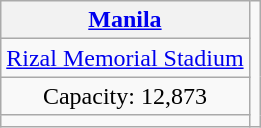<table class="wikitable" style="text-align:center">
<tr>
<th><a href='#'>Manila</a></th>
<td rowspan=4></td>
</tr>
<tr>
<td><a href='#'>Rizal Memorial Stadium</a></td>
</tr>
<tr>
<td>Capacity: 12,873</td>
</tr>
<tr>
<td></td>
</tr>
</table>
